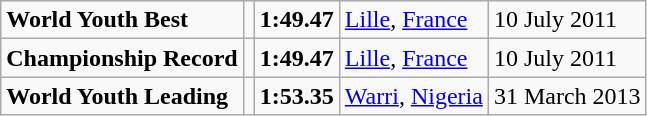<table class="wikitable">
<tr>
<td><strong>World Youth Best</strong></td>
<td></td>
<td><strong>1:49.47</strong></td>
<td><a href='#'>Lille</a>, <a href='#'>France</a></td>
<td>10 July 2011</td>
</tr>
<tr>
<td><strong>Championship Record</strong></td>
<td></td>
<td><strong>1:49.47</strong></td>
<td><a href='#'>Lille</a>, <a href='#'>France</a></td>
<td>10 July 2011</td>
</tr>
<tr>
<td><strong>World Youth Leading</strong></td>
<td></td>
<td><strong>1:53.35</strong></td>
<td><a href='#'>Warri</a>, <a href='#'>Nigeria</a></td>
<td>31 March 2013</td>
</tr>
</table>
